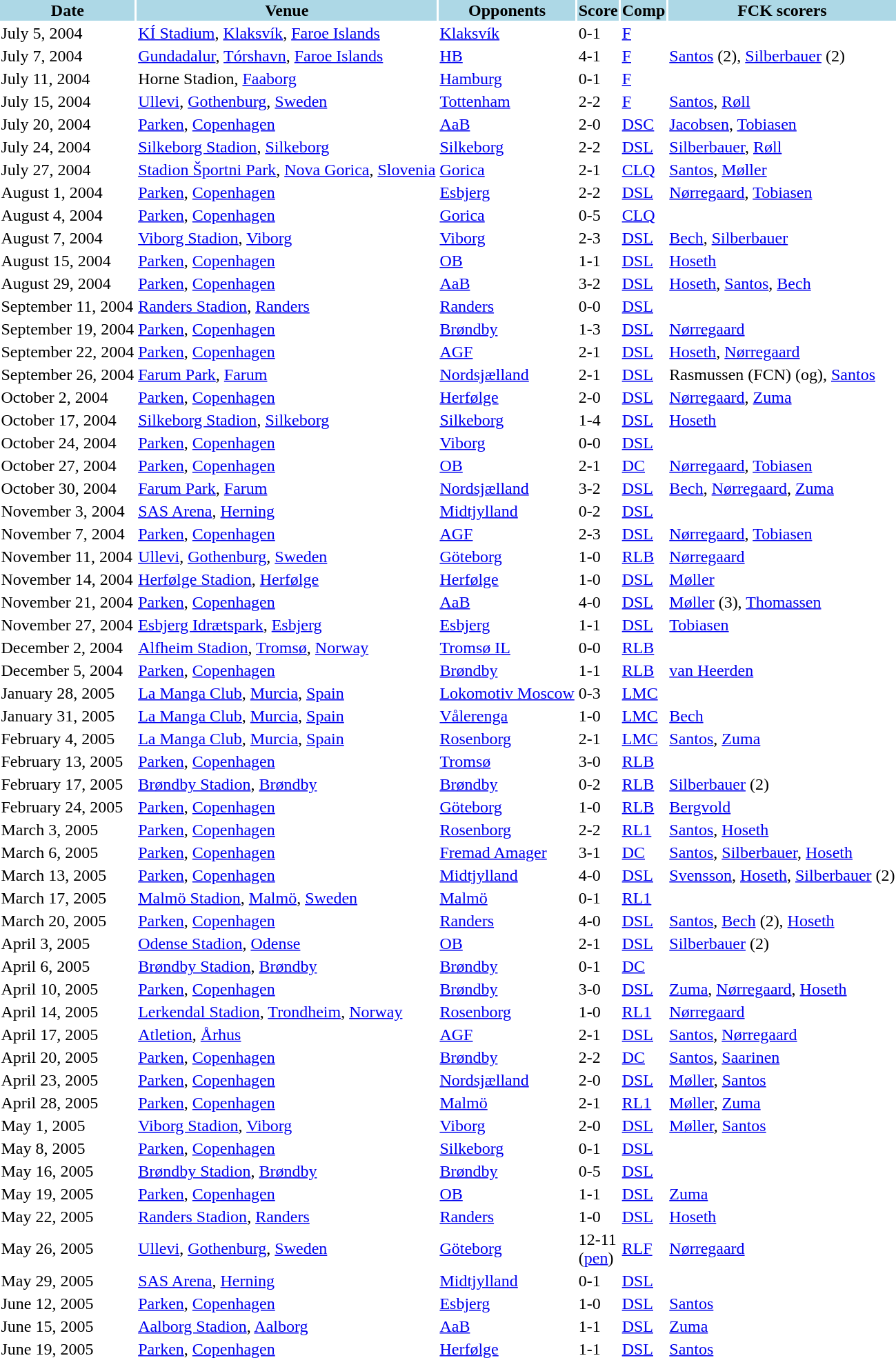<table>
<tr>
<th style="background: lightblue;">Date</th>
<th style="background: lightblue;">Venue</th>
<th style="background: lightblue;">Opponents</th>
<th style="background: lightblue;">Score</th>
<th style="background: lightblue;">Comp</th>
<th style="background: lightblue;">FCK scorers</th>
</tr>
<tr>
<td>July 5, 2004</td>
<td><a href='#'>KÍ Stadium</a>, <a href='#'>Klaksvík</a>, <a href='#'>Faroe Islands</a></td>
<td><a href='#'>Klaksvík</a></td>
<td>0-1</td>
<td><a href='#'>F</a></td>
<td></td>
</tr>
<tr>
<td>July 7, 2004</td>
<td><a href='#'>Gundadalur</a>, <a href='#'>Tórshavn</a>, <a href='#'>Faroe Islands</a></td>
<td><a href='#'>HB</a></td>
<td>4-1</td>
<td><a href='#'>F</a></td>
<td><a href='#'>Santos</a> (2), <a href='#'>Silberbauer</a> (2)</td>
</tr>
<tr>
<td>July 11, 2004</td>
<td>Horne Stadion, <a href='#'>Faaborg</a></td>
<td><a href='#'>Hamburg</a></td>
<td>0-1</td>
<td><a href='#'>F</a></td>
<td></td>
</tr>
<tr>
<td>July 15, 2004</td>
<td><a href='#'>Ullevi</a>, <a href='#'>Gothenburg</a>, <a href='#'>Sweden</a></td>
<td><a href='#'>Tottenham</a></td>
<td>2-2</td>
<td><a href='#'>F</a></td>
<td><a href='#'>Santos</a>, <a href='#'>Røll</a></td>
</tr>
<tr>
<td>July 20, 2004</td>
<td><a href='#'>Parken</a>, <a href='#'>Copenhagen</a></td>
<td><a href='#'>AaB</a></td>
<td>2-0</td>
<td><a href='#'>DSC</a></td>
<td><a href='#'>Jacobsen</a>, <a href='#'>Tobiasen</a></td>
</tr>
<tr>
<td>July 24, 2004</td>
<td><a href='#'>Silkeborg Stadion</a>, <a href='#'>Silkeborg</a></td>
<td><a href='#'>Silkeborg</a></td>
<td>2-2</td>
<td><a href='#'>DSL</a></td>
<td><a href='#'>Silberbauer</a>, <a href='#'>Røll</a></td>
</tr>
<tr>
<td>July 27, 2004</td>
<td><a href='#'>Stadion Športni Park</a>, <a href='#'>Nova Gorica</a>, <a href='#'>Slovenia</a></td>
<td><a href='#'>Gorica</a></td>
<td>2-1</td>
<td><a href='#'>CLQ</a></td>
<td><a href='#'>Santos</a>, <a href='#'>Møller</a></td>
</tr>
<tr>
<td>August 1, 2004</td>
<td><a href='#'>Parken</a>, <a href='#'>Copenhagen</a></td>
<td><a href='#'>Esbjerg</a></td>
<td>2-2</td>
<td><a href='#'>DSL</a></td>
<td><a href='#'>Nørregaard</a>, <a href='#'>Tobiasen</a></td>
</tr>
<tr>
<td>August 4, 2004</td>
<td><a href='#'>Parken</a>, <a href='#'>Copenhagen</a></td>
<td><a href='#'>Gorica</a></td>
<td>0-5</td>
<td><a href='#'>CLQ</a></td>
<td></td>
</tr>
<tr>
<td>August 7, 2004</td>
<td><a href='#'>Viborg Stadion</a>, <a href='#'>Viborg</a></td>
<td><a href='#'>Viborg</a></td>
<td>2-3</td>
<td><a href='#'>DSL</a></td>
<td><a href='#'>Bech</a>, <a href='#'>Silberbauer</a></td>
</tr>
<tr>
<td>August 15, 2004</td>
<td><a href='#'>Parken</a>, <a href='#'>Copenhagen</a></td>
<td><a href='#'>OB</a></td>
<td>1-1</td>
<td><a href='#'>DSL</a></td>
<td><a href='#'>Hoseth</a></td>
</tr>
<tr>
<td>August 29, 2004</td>
<td><a href='#'>Parken</a>, <a href='#'>Copenhagen</a></td>
<td><a href='#'>AaB</a></td>
<td>3-2</td>
<td><a href='#'>DSL</a></td>
<td><a href='#'>Hoseth</a>, <a href='#'>Santos</a>, <a href='#'>Bech</a></td>
</tr>
<tr>
<td>September 11, 2004</td>
<td><a href='#'>Randers Stadion</a>, <a href='#'>Randers</a></td>
<td><a href='#'>Randers</a></td>
<td>0-0</td>
<td><a href='#'>DSL</a></td>
<td></td>
</tr>
<tr>
<td>September 19, 2004</td>
<td><a href='#'>Parken</a>, <a href='#'>Copenhagen</a></td>
<td><a href='#'>Brøndby</a></td>
<td>1-3</td>
<td><a href='#'>DSL</a></td>
<td><a href='#'>Nørregaard</a></td>
</tr>
<tr>
<td>September 22, 2004</td>
<td><a href='#'>Parken</a>, <a href='#'>Copenhagen</a></td>
<td><a href='#'>AGF</a></td>
<td>2-1</td>
<td><a href='#'>DSL</a></td>
<td><a href='#'>Hoseth</a>, <a href='#'>Nørregaard</a></td>
</tr>
<tr>
<td>September 26, 2004</td>
<td><a href='#'>Farum Park</a>, <a href='#'>Farum</a></td>
<td><a href='#'>Nordsjælland</a></td>
<td>2-1</td>
<td><a href='#'>DSL</a></td>
<td>Rasmussen (FCN) (og), <a href='#'>Santos</a></td>
</tr>
<tr>
<td>October 2, 2004</td>
<td><a href='#'>Parken</a>, <a href='#'>Copenhagen</a></td>
<td><a href='#'>Herfølge</a></td>
<td>2-0</td>
<td><a href='#'>DSL</a></td>
<td><a href='#'>Nørregaard</a>, <a href='#'>Zuma</a></td>
</tr>
<tr>
<td>October 17, 2004</td>
<td><a href='#'>Silkeborg Stadion</a>, <a href='#'>Silkeborg</a></td>
<td><a href='#'>Silkeborg</a></td>
<td>1-4</td>
<td><a href='#'>DSL</a></td>
<td><a href='#'>Hoseth</a></td>
</tr>
<tr>
<td>October 24, 2004</td>
<td><a href='#'>Parken</a>, <a href='#'>Copenhagen</a></td>
<td><a href='#'>Viborg</a></td>
<td>0-0</td>
<td><a href='#'>DSL</a></td>
<td></td>
</tr>
<tr>
<td>October 27, 2004</td>
<td><a href='#'>Parken</a>, <a href='#'>Copenhagen</a></td>
<td><a href='#'>OB</a></td>
<td>2-1</td>
<td><a href='#'>DC</a></td>
<td><a href='#'>Nørregaard</a>, <a href='#'>Tobiasen</a></td>
</tr>
<tr>
<td>October 30, 2004</td>
<td><a href='#'>Farum Park</a>, <a href='#'>Farum</a></td>
<td><a href='#'>Nordsjælland</a></td>
<td>3-2</td>
<td><a href='#'>DSL</a></td>
<td><a href='#'>Bech</a>, <a href='#'>Nørregaard</a>, <a href='#'>Zuma</a></td>
</tr>
<tr>
<td>November 3, 2004</td>
<td><a href='#'>SAS Arena</a>, <a href='#'>Herning</a></td>
<td><a href='#'>Midtjylland</a></td>
<td>0-2</td>
<td><a href='#'>DSL</a></td>
<td></td>
</tr>
<tr>
<td>November 7, 2004</td>
<td><a href='#'>Parken</a>, <a href='#'>Copenhagen</a></td>
<td><a href='#'>AGF</a></td>
<td>2-3</td>
<td><a href='#'>DSL</a></td>
<td><a href='#'>Nørregaard</a>, <a href='#'>Tobiasen</a></td>
</tr>
<tr>
<td>November 11, 2004</td>
<td><a href='#'>Ullevi</a>, <a href='#'>Gothenburg</a>, <a href='#'>Sweden</a></td>
<td><a href='#'>Göteborg</a></td>
<td>1-0</td>
<td><a href='#'>RLB</a></td>
<td><a href='#'>Nørregaard</a></td>
</tr>
<tr>
<td>November 14, 2004</td>
<td><a href='#'>Herfølge Stadion</a>, <a href='#'>Herfølge</a></td>
<td><a href='#'>Herfølge</a></td>
<td>1-0</td>
<td><a href='#'>DSL</a></td>
<td><a href='#'>Møller</a></td>
</tr>
<tr>
<td>November 21, 2004</td>
<td><a href='#'>Parken</a>, <a href='#'>Copenhagen</a></td>
<td><a href='#'>AaB</a></td>
<td>4-0</td>
<td><a href='#'>DSL</a></td>
<td><a href='#'>Møller</a> (3), <a href='#'>Thomassen</a></td>
</tr>
<tr>
<td>November 27, 2004</td>
<td><a href='#'>Esbjerg Idrætspark</a>, <a href='#'>Esbjerg</a></td>
<td><a href='#'>Esbjerg</a></td>
<td>1-1</td>
<td><a href='#'>DSL</a></td>
<td><a href='#'>Tobiasen</a></td>
</tr>
<tr>
<td>December 2, 2004</td>
<td><a href='#'>Alfheim Stadion</a>, <a href='#'>Tromsø</a>, <a href='#'>Norway</a></td>
<td><a href='#'>Tromsø IL</a></td>
<td>0-0</td>
<td><a href='#'>RLB</a></td>
<td></td>
</tr>
<tr>
<td>December 5, 2004</td>
<td><a href='#'>Parken</a>, <a href='#'>Copenhagen</a></td>
<td><a href='#'>Brøndby</a></td>
<td>1-1</td>
<td><a href='#'>RLB</a></td>
<td><a href='#'>van Heerden</a></td>
</tr>
<tr>
<td>January 28, 2005</td>
<td><a href='#'>La Manga Club</a>, <a href='#'>Murcia</a>, <a href='#'>Spain</a></td>
<td><a href='#'>Lokomotiv Moscow</a></td>
<td>0-3</td>
<td><a href='#'>LMC</a></td>
<td></td>
</tr>
<tr>
<td>January 31, 2005</td>
<td><a href='#'>La Manga Club</a>, <a href='#'>Murcia</a>, <a href='#'>Spain</a></td>
<td><a href='#'>Vålerenga</a></td>
<td>1-0</td>
<td><a href='#'>LMC</a></td>
<td><a href='#'>Bech</a></td>
</tr>
<tr>
<td>February 4, 2005</td>
<td><a href='#'>La Manga Club</a>, <a href='#'>Murcia</a>, <a href='#'>Spain</a></td>
<td><a href='#'>Rosenborg</a></td>
<td>2-1</td>
<td><a href='#'>LMC</a></td>
<td><a href='#'>Santos</a>, <a href='#'>Zuma</a></td>
</tr>
<tr>
<td>February 13, 2005</td>
<td><a href='#'>Parken</a>, <a href='#'>Copenhagen</a></td>
<td><a href='#'>Tromsø</a></td>
<td>3-0</td>
<td><a href='#'>RLB</a></td>
<td></td>
</tr>
<tr>
<td>February 17, 2005</td>
<td><a href='#'>Brøndby Stadion</a>, <a href='#'>Brøndby</a></td>
<td><a href='#'>Brøndby</a></td>
<td>0-2</td>
<td><a href='#'>RLB</a></td>
<td><a href='#'>Silberbauer</a> (2)</td>
</tr>
<tr>
<td>February 24, 2005</td>
<td><a href='#'>Parken</a>, <a href='#'>Copenhagen</a></td>
<td><a href='#'>Göteborg</a></td>
<td>1-0</td>
<td><a href='#'>RLB</a></td>
<td><a href='#'>Bergvold</a></td>
</tr>
<tr>
<td>March 3, 2005</td>
<td><a href='#'>Parken</a>, <a href='#'>Copenhagen</a></td>
<td><a href='#'>Rosenborg</a></td>
<td>2-2</td>
<td><a href='#'>RL1</a></td>
<td><a href='#'>Santos</a>, <a href='#'>Hoseth</a></td>
</tr>
<tr>
<td>March 6, 2005</td>
<td><a href='#'>Parken</a>, <a href='#'>Copenhagen</a></td>
<td><a href='#'>Fremad Amager</a></td>
<td>3-1</td>
<td><a href='#'>DC</a></td>
<td><a href='#'>Santos</a>, <a href='#'>Silberbauer</a>, <a href='#'>Hoseth</a></td>
</tr>
<tr>
<td>March 13, 2005</td>
<td><a href='#'>Parken</a>, <a href='#'>Copenhagen</a></td>
<td><a href='#'>Midtjylland</a></td>
<td>4-0</td>
<td><a href='#'>DSL</a></td>
<td><a href='#'>Svensson</a>, <a href='#'>Hoseth</a>, <a href='#'>Silberbauer</a> (2)</td>
</tr>
<tr>
<td>March 17, 2005</td>
<td><a href='#'>Malmö Stadion</a>, <a href='#'>Malmö</a>, <a href='#'>Sweden</a></td>
<td><a href='#'>Malmö</a></td>
<td>0-1</td>
<td><a href='#'>RL1</a></td>
<td></td>
</tr>
<tr>
<td>March 20, 2005</td>
<td><a href='#'>Parken</a>, <a href='#'>Copenhagen</a></td>
<td><a href='#'>Randers</a></td>
<td>4-0</td>
<td><a href='#'>DSL</a></td>
<td><a href='#'>Santos</a>, <a href='#'>Bech</a> (2), <a href='#'>Hoseth</a></td>
</tr>
<tr>
<td>April 3, 2005</td>
<td><a href='#'>Odense Stadion</a>, <a href='#'>Odense</a></td>
<td><a href='#'>OB</a></td>
<td>2-1</td>
<td><a href='#'>DSL</a></td>
<td><a href='#'>Silberbauer</a> (2)</td>
</tr>
<tr>
<td>April 6, 2005</td>
<td><a href='#'>Brøndby Stadion</a>, <a href='#'>Brøndby</a></td>
<td><a href='#'>Brøndby</a></td>
<td>0-1</td>
<td><a href='#'>DC</a></td>
<td></td>
</tr>
<tr>
<td>April 10, 2005</td>
<td><a href='#'>Parken</a>, <a href='#'>Copenhagen</a></td>
<td><a href='#'>Brøndby</a></td>
<td>3-0</td>
<td><a href='#'>DSL</a></td>
<td><a href='#'>Zuma</a>, <a href='#'>Nørregaard</a>, <a href='#'>Hoseth</a></td>
</tr>
<tr>
<td>April 14, 2005</td>
<td><a href='#'>Lerkendal Stadion</a>, <a href='#'>Trondheim</a>, <a href='#'>Norway</a></td>
<td><a href='#'>Rosenborg</a></td>
<td>1-0</td>
<td><a href='#'>RL1</a></td>
<td><a href='#'>Nørregaard</a></td>
</tr>
<tr>
<td>April 17, 2005</td>
<td><a href='#'>Atletion</a>, <a href='#'>Århus</a></td>
<td><a href='#'>AGF</a></td>
<td>2-1</td>
<td><a href='#'>DSL</a></td>
<td><a href='#'>Santos</a>, <a href='#'>Nørregaard</a></td>
</tr>
<tr>
<td>April 20, 2005</td>
<td><a href='#'>Parken</a>, <a href='#'>Copenhagen</a></td>
<td><a href='#'>Brøndby</a></td>
<td>2-2</td>
<td><a href='#'>DC</a></td>
<td><a href='#'>Santos</a>, <a href='#'>Saarinen</a></td>
</tr>
<tr>
<td>April 23, 2005</td>
<td><a href='#'>Parken</a>, <a href='#'>Copenhagen</a></td>
<td><a href='#'>Nordsjælland</a></td>
<td>2-0</td>
<td><a href='#'>DSL</a></td>
<td><a href='#'>Møller</a>, <a href='#'>Santos</a></td>
</tr>
<tr>
<td>April 28, 2005</td>
<td><a href='#'>Parken</a>, <a href='#'>Copenhagen</a></td>
<td><a href='#'>Malmö</a></td>
<td>2-1</td>
<td><a href='#'>RL1</a></td>
<td><a href='#'>Møller</a>, <a href='#'>Zuma</a></td>
</tr>
<tr>
<td>May 1, 2005</td>
<td><a href='#'>Viborg Stadion</a>, <a href='#'>Viborg</a></td>
<td><a href='#'>Viborg</a></td>
<td>2-0</td>
<td><a href='#'>DSL</a></td>
<td><a href='#'>Møller</a>, <a href='#'>Santos</a></td>
</tr>
<tr>
<td>May 8, 2005</td>
<td><a href='#'>Parken</a>, <a href='#'>Copenhagen</a></td>
<td><a href='#'>Silkeborg</a></td>
<td>0-1</td>
<td><a href='#'>DSL</a></td>
<td></td>
</tr>
<tr>
<td>May 16, 2005</td>
<td><a href='#'>Brøndby Stadion</a>, <a href='#'>Brøndby</a></td>
<td><a href='#'>Brøndby</a></td>
<td>0-5</td>
<td><a href='#'>DSL</a></td>
<td></td>
</tr>
<tr>
<td>May 19, 2005</td>
<td><a href='#'>Parken</a>, <a href='#'>Copenhagen</a></td>
<td><a href='#'>OB</a></td>
<td>1-1</td>
<td><a href='#'>DSL</a></td>
<td><a href='#'>Zuma</a></td>
</tr>
<tr>
<td>May 22, 2005</td>
<td><a href='#'>Randers Stadion</a>, <a href='#'>Randers</a></td>
<td><a href='#'>Randers</a></td>
<td>1-0</td>
<td><a href='#'>DSL</a></td>
<td><a href='#'>Hoseth</a></td>
</tr>
<tr>
<td>May 26, 2005</td>
<td><a href='#'>Ullevi</a>, <a href='#'>Gothenburg</a>, <a href='#'>Sweden</a></td>
<td><a href='#'>Göteborg</a></td>
<td>12-11<br>(<a href='#'>pen</a>)</td>
<td><a href='#'>RLF</a></td>
<td><a href='#'>Nørregaard</a></td>
</tr>
<tr>
<td>May 29, 2005</td>
<td><a href='#'>SAS Arena</a>, <a href='#'>Herning</a></td>
<td><a href='#'>Midtjylland</a></td>
<td>0-1</td>
<td><a href='#'>DSL</a></td>
<td></td>
</tr>
<tr>
<td>June 12, 2005</td>
<td><a href='#'>Parken</a>, <a href='#'>Copenhagen</a></td>
<td><a href='#'>Esbjerg</a></td>
<td>1-0</td>
<td><a href='#'>DSL</a></td>
<td><a href='#'>Santos</a></td>
</tr>
<tr>
<td>June 15, 2005</td>
<td><a href='#'>Aalborg Stadion</a>, <a href='#'>Aalborg</a></td>
<td><a href='#'>AaB</a></td>
<td>1-1</td>
<td><a href='#'>DSL</a></td>
<td><a href='#'>Zuma</a></td>
</tr>
<tr>
<td>June 19, 2005</td>
<td><a href='#'>Parken</a>, <a href='#'>Copenhagen</a></td>
<td><a href='#'>Herfølge</a></td>
<td>1-1</td>
<td><a href='#'>DSL</a></td>
<td><a href='#'>Santos</a></td>
</tr>
</table>
